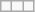<table class="wikitable">
<tr>
<td></td>
<td></td>
<td></td>
</tr>
</table>
